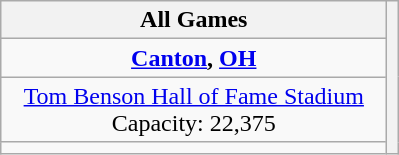<table class="wikitable" style="text-align:center;">
<tr>
<th width=250px>All Games</th>
<th rowspan=4></th>
</tr>
<tr>
<td><strong><a href='#'>Canton</a>, <a href='#'>OH</a></strong></td>
</tr>
<tr>
<td><a href='#'>Tom Benson Hall of Fame Stadium</a><br>Capacity: 22,375</td>
</tr>
<tr>
<td></td>
</tr>
</table>
